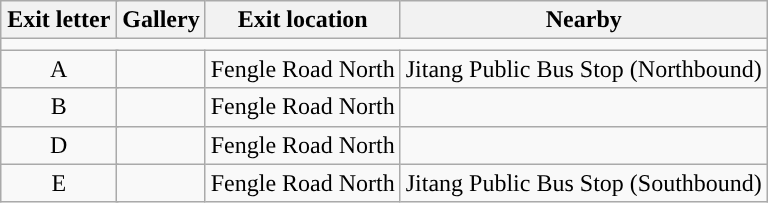<table class="wikitable">
<tr>
<th colspan=2 style="width:70px">Exit letter</th>
<th>Gallery</th>
<th>Exit location</th>
<th>Nearby</th>
</tr>
<tr style="background:#">
<td colspan = "6"></td>
</tr>
<tr>
<td colspan=2 align=center>A</td>
<td></td>
<td>Fengle Road North</td>
<td>Jitang Public Bus Stop (Northbound)</td>
</tr>
<tr>
<td colspan=2 align=center>B</td>
<td></td>
<td>Fengle Road North</td>
<td></td>
</tr>
<tr>
<td colspan=2 align=center>D</td>
<td></td>
<td>Fengle Road North</td>
<td></td>
</tr>
<tr>
<td colspan=2 align=center>E</td>
<td></td>
<td>Fengle Road North</td>
<td>Jitang Public Bus Stop (Southbound)</td>
</tr>
</table>
